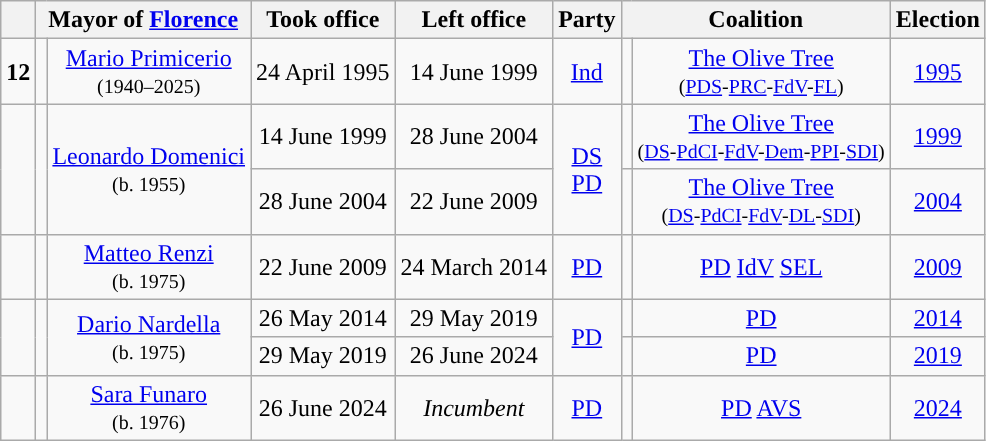<table class="wikitable" style="text-align: center;">
<tr>
<th><br></th>
<th colspan="2">Mayor of <a href='#'>Florence</a></th>
<th>Took office</th>
<th>Left office</th>
<th>Party</th>
<th colspan="2">Coalition</th>
<th>Election</th>
</tr>
<tr>
<td rowspan="1" style="background: "><strong>12</strong></td>
<td rowspan="1"></td>
<td rowspan="1"><a href='#'>Mario Primicerio</a><br><small>(1940–2025)</small></td>
<td rowspan="1">24 April 1995</td>
<td rowspan="1">14 June 1999</td>
<td rowspan="1"><a href='#'>Ind</a></td>
<td style="background: "></td>
<td><a href='#'>The Olive Tree</a><br><small>(<a href='#'>PDS</a>-<a href='#'>PRC</a>-<a href='#'>FdV</a>-<a href='#'>FL</a>)</small></td>
<td><a href='#'>1995</a></td>
</tr>
<tr>
<td rowspan="2" style="background: "><strong></strong></td>
<td rowspan="2"></td>
<td rowspan="2"><a href='#'>Leonardo Domenici</a><br><small>(b. 1955)</small></td>
<td>14 June 1999</td>
<td>28 June 2004</td>
<td rowspan="2"><a href='#'>DS</a><br><a href='#'>PD</a></td>
<td style="background: "></td>
<td><a href='#'>The Olive Tree</a><br><small>(<a href='#'>DS</a>-<a href='#'>PdCI</a>-<a href='#'>FdV</a>-<a href='#'>Dem</a>-<a href='#'>PPI</a>-<a href='#'>SDI</a>)</small></td>
<td><a href='#'>1999</a></td>
</tr>
<tr>
<td>28 June 2004</td>
<td>22 June 2009</td>
<td style="background: "></td>
<td><a href='#'>The Olive Tree</a><br><small>(<a href='#'>DS</a>-<a href='#'>PdCI</a>-<a href='#'>FdV</a>-<a href='#'>DL</a>-<a href='#'>SDI</a>)</small></td>
<td><a href='#'>2004</a></td>
</tr>
<tr>
<td rowspan="1" style="background: "><strong></strong></td>
<td rowspan="1"></td>
<td rowspan="1"><a href='#'>Matteo Renzi</a><br><small>(b. 1975)</small></td>
<td rowspan="1">22 June 2009</td>
<td rowspan="1">24 March 2014</td>
<td rowspan="1"><a href='#'>PD</a></td>
<td style="background: "></td>
<td><a href='#'>PD</a>  <a href='#'>IdV</a>  <a href='#'>SEL</a></td>
<td><a href='#'>2009</a></td>
</tr>
<tr>
<td rowspan="2" style="background: "><strong></strong></td>
<td rowspan="2"></td>
<td rowspan="2"><a href='#'>Dario Nardella</a><br><small>(b. 1975)</small></td>
<td>26 May 2014</td>
<td>29 May 2019</td>
<td rowspan="2"><a href='#'>PD</a></td>
<td style="background: "></td>
<td><a href='#'>PD</a></td>
<td><a href='#'>2014</a></td>
</tr>
<tr>
<td>29 May 2019</td>
<td>26 June 2024</td>
<td style="background: "></td>
<td><a href='#'>PD</a></td>
<td><a href='#'>2019</a></td>
</tr>
<tr>
<td style="background: "><strong></strong></td>
<td></td>
<td><a href='#'>Sara Funaro</a><br><small>(b. 1976)</small></td>
<td>26 June 2024</td>
<td><em>Incumbent</em></td>
<td><a href='#'>PD</a></td>
<td style="background: "></td>
<td><a href='#'>PD</a>  <a href='#'>AVS</a></td>
<td><a href='#'>2024</a></td>
</tr>
</table>
